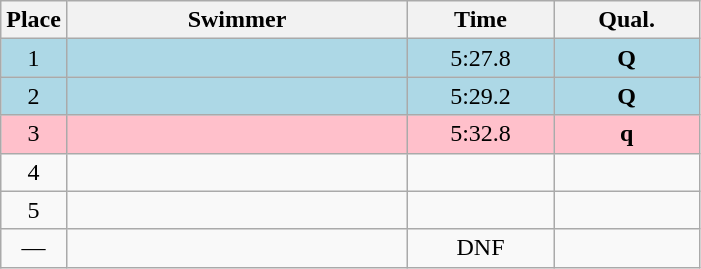<table class=wikitable style="text-align:center">
<tr>
<th>Place</th>
<th width=220>Swimmer</th>
<th width=90>Time</th>
<th width=90>Qual.</th>
</tr>
<tr bgcolor=lightblue>
<td>1</td>
<td align=left></td>
<td>5:27.8</td>
<td><strong>Q</strong></td>
</tr>
<tr bgcolor=lightblue>
<td>2</td>
<td align=left></td>
<td>5:29.2</td>
<td><strong>Q</strong></td>
</tr>
<tr bgcolor=pink>
<td>3</td>
<td align=left></td>
<td>5:32.8</td>
<td><strong>q</strong></td>
</tr>
<tr>
<td>4</td>
<td align=left></td>
<td></td>
<td></td>
</tr>
<tr>
<td>5</td>
<td align=left></td>
<td></td>
<td></td>
</tr>
<tr>
<td>—</td>
<td align=left></td>
<td>DNF</td>
<td></td>
</tr>
</table>
